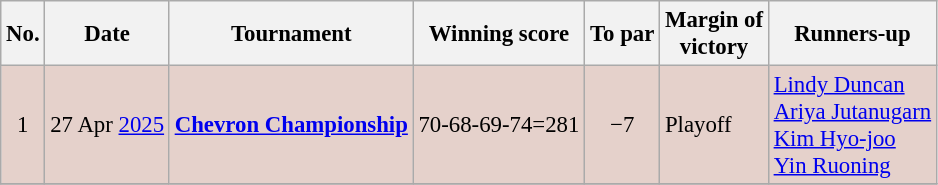<table class="wikitable" style="font-size:95%;">
<tr>
<th>No.</th>
<th>Date</th>
<th>Tournament</th>
<th>Winning score</th>
<th>To par</th>
<th>Margin of<br>victory</th>
<th>Runners-up</th>
</tr>
<tr style="background:#e5d1cb;">
<td align=center>1</td>
<td align=right>27 Apr <a href='#'>2025</a></td>
<td><strong><a href='#'>Chevron Championship</a></strong></td>
<td align=right>70-68-69-74=281</td>
<td align=center>−7</td>
<td>Playoff</td>
<td> <a href='#'>Lindy Duncan</a><br> <a href='#'>Ariya Jutanugarn</a><br> <a href='#'>Kim Hyo-joo</a><br> <a href='#'>Yin Ruoning</a></td>
</tr>
<tr>
</tr>
</table>
